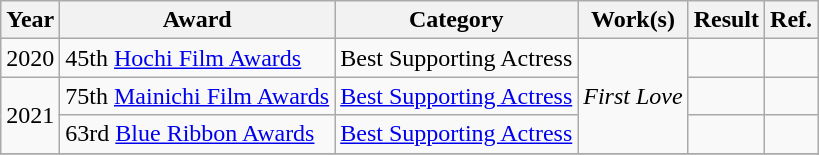<table class="wikitable">
<tr>
<th>Year</th>
<th>Award</th>
<th>Category</th>
<th>Work(s)</th>
<th>Result</th>
<th class="unsortable">Ref.</th>
</tr>
<tr>
<td>2020</td>
<td>45th <a href='#'>Hochi Film Awards</a></td>
<td>Best Supporting Actress</td>
<td rowspan=3><em>First Love</em></td>
<td></td>
<td></td>
</tr>
<tr>
<td rowspan=2>2021</td>
<td>75th <a href='#'>Mainichi Film Awards</a></td>
<td><a href='#'>Best Supporting Actress</a></td>
<td></td>
<td></td>
</tr>
<tr>
<td>63rd <a href='#'>Blue Ribbon Awards</a></td>
<td><a href='#'>Best Supporting Actress</a></td>
<td></td>
<td></td>
</tr>
<tr>
</tr>
</table>
